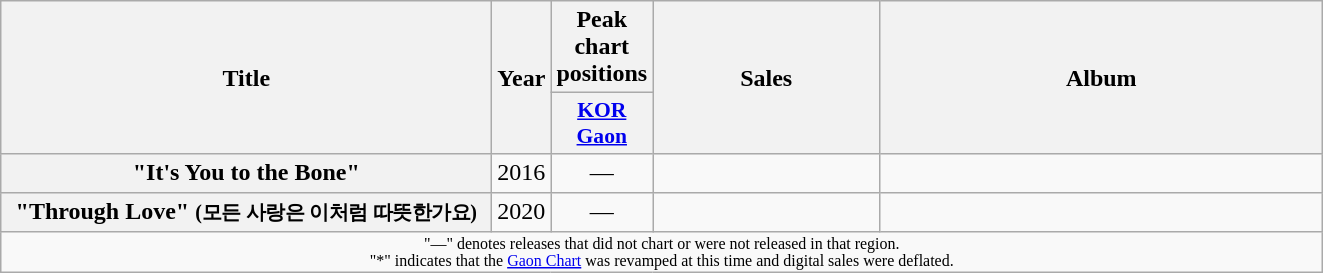<table class="wikitable plainrowheaders" style="text-align:center">
<tr>
<th scope="col" rowspan="2" style="width:20em;">Title</th>
<th scope="col" rowspan="2" style="width:2em;">Year</th>
<th scope="col">Peak chart positions</th>
<th scope="col" rowspan="2" style="width:9em;">Sales</th>
<th scope="col" rowspan="2" style="width:18em;">Album</th>
</tr>
<tr>
<th style="text-align:center; width:30px; font-size:90%;"><a href='#'>KOR<br>Gaon</a></th>
</tr>
<tr>
<th scope="row">"It's You to the Bone" </th>
<td>2016</td>
<td>—</td>
<td></td>
<td></td>
</tr>
<tr>
<th scope="row">"Through Love" <small>(모든 사랑은 이처럼 따뜻한가요)</small></th>
<td>2020</td>
<td>—</td>
<td></td>
<td></td>
</tr>
<tr>
<td colspan="6" style="text-align:center; font-size:8pt;">"—" denotes releases that did not chart or were not released in that region.<br>"*" indicates that the <a href='#'>Gaon Chart</a> was revamped at this time and digital sales were deflated.</td>
</tr>
</table>
